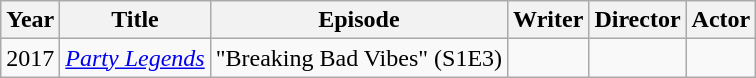<table class="wikitable">
<tr>
<th>Year</th>
<th>Title</th>
<th>Episode</th>
<th>Writer</th>
<th>Director</th>
<th>Actor</th>
</tr>
<tr>
<td>2017</td>
<td><em><a href='#'>Party Legends</a></em></td>
<td>"Breaking Bad Vibes" (S1E3)</td>
<td></td>
<td></td>
<td></td>
</tr>
</table>
